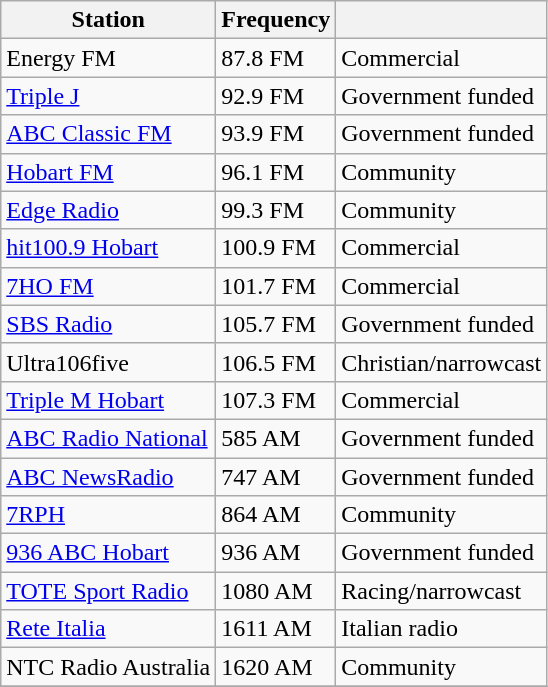<table class="wikitable floatright" style="text-align:left;">
<tr>
<th>Station</th>
<th>Frequency</th>
<th></th>
</tr>
<tr>
<td>Energy FM</td>
<td>87.8 FM</td>
<td>Commercial</td>
</tr>
<tr>
<td><a href='#'>Triple J</a></td>
<td>92.9 FM</td>
<td>Government funded</td>
</tr>
<tr>
<td><a href='#'>ABC Classic FM</a></td>
<td>93.9 FM</td>
<td>Government funded</td>
</tr>
<tr>
<td><a href='#'>Hobart FM</a></td>
<td>96.1 FM</td>
<td>Community</td>
</tr>
<tr>
<td><a href='#'>Edge Radio</a></td>
<td>99.3 FM</td>
<td>Community</td>
</tr>
<tr>
<td><a href='#'>hit100.9 Hobart</a></td>
<td>100.9 FM</td>
<td>Commercial</td>
</tr>
<tr>
<td><a href='#'>7HO FM</a></td>
<td>101.7 FM</td>
<td>Commercial</td>
</tr>
<tr>
<td><a href='#'>SBS Radio</a></td>
<td>105.7 FM</td>
<td>Government funded</td>
</tr>
<tr>
<td>Ultra106five</td>
<td>106.5 FM</td>
<td>Christian/narrowcast</td>
</tr>
<tr>
<td><a href='#'>Triple M Hobart</a></td>
<td>107.3 FM</td>
<td>Commercial</td>
</tr>
<tr>
<td><a href='#'>ABC Radio National</a></td>
<td>585 AM</td>
<td>Government funded</td>
</tr>
<tr>
<td><a href='#'>ABC NewsRadio</a></td>
<td>747 AM</td>
<td>Government funded</td>
</tr>
<tr>
<td><a href='#'>7RPH</a></td>
<td>864 AM</td>
<td>Community</td>
</tr>
<tr>
<td><a href='#'>936 ABC Hobart</a></td>
<td>936 AM</td>
<td>Government funded</td>
</tr>
<tr>
<td><a href='#'>TOTE Sport Radio</a></td>
<td>1080 AM</td>
<td>Racing/narrowcast</td>
</tr>
<tr>
<td><a href='#'>Rete Italia</a></td>
<td>1611 AM</td>
<td>Italian radio</td>
</tr>
<tr>
<td>NTC Radio Australia</td>
<td>1620 AM</td>
<td>Community</td>
</tr>
<tr>
</tr>
</table>
